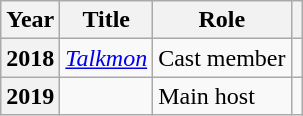<table class="wikitable plainrowheaders">
<tr>
<th scope="col">Year</th>
<th scope="col">Title</th>
<th scope="col">Role</th>
<th scope="col" class="unsortable"></th>
</tr>
<tr>
<th scope="row">2018</th>
<td><em><a href='#'>Talkmon</a></em></td>
<td>Cast member</td>
<td style="text-align:center"></td>
</tr>
<tr>
<th scope="row">2019</th>
<td><em></em></td>
<td>Main host</td>
<td style="text-align:center"></td>
</tr>
</table>
